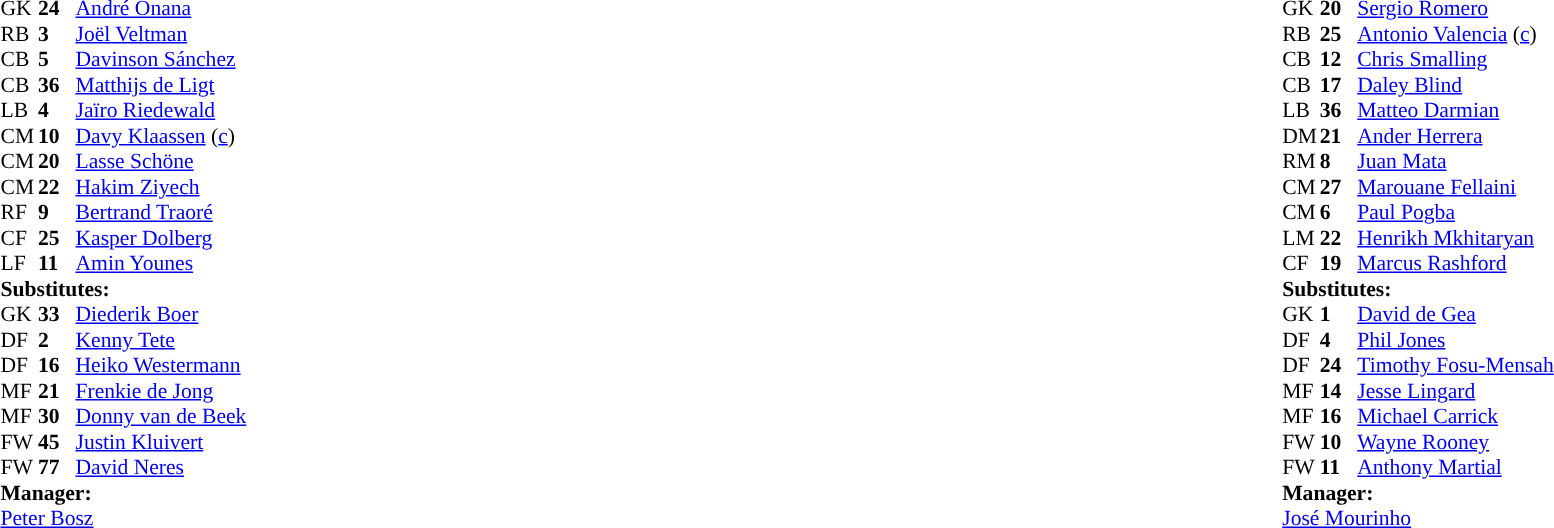<table style="width:100%">
<tr>
<td style="vertical-align:top; width:40%"><br><table cellspacing="0" cellpadding="0" style="font-size:90%">
<tr>
<th width=25></th>
<th width=25></th>
</tr>
<tr>
<td>GK</td>
<td><strong>24</strong></td>
<td> <a href='#'>André Onana</a></td>
</tr>
<tr>
<td>RB</td>
<td><strong>3</strong></td>
<td> <a href='#'>Joël Veltman</a></td>
<td></td>
</tr>
<tr>
<td>CB</td>
<td><strong>5</strong></td>
<td> <a href='#'>Davinson Sánchez</a></td>
</tr>
<tr>
<td>CB</td>
<td><strong>36</strong></td>
<td> <a href='#'>Matthijs de Ligt</a></td>
</tr>
<tr>
<td>LB</td>
<td><strong>4</strong></td>
<td> <a href='#'>Jaïro Riedewald</a></td>
<td></td>
<td></td>
</tr>
<tr>
<td>CM</td>
<td><strong>10</strong></td>
<td> <a href='#'>Davy Klaassen</a> (<a href='#'>c</a>)</td>
</tr>
<tr>
<td>CM</td>
<td><strong>20</strong></td>
<td> <a href='#'>Lasse Schöne</a></td>
<td></td>
<td></td>
</tr>
<tr>
<td>CM</td>
<td><strong>22</strong></td>
<td> <a href='#'>Hakim Ziyech</a></td>
</tr>
<tr>
<td>RF</td>
<td><strong>9</strong></td>
<td> <a href='#'>Bertrand Traoré</a></td>
</tr>
<tr>
<td>CF</td>
<td><strong>25</strong></td>
<td> <a href='#'>Kasper Dolberg</a></td>
<td></td>
<td></td>
</tr>
<tr>
<td>LF</td>
<td><strong>11</strong></td>
<td> <a href='#'>Amin Younes</a></td>
<td></td>
</tr>
<tr>
<td colspan="3"><strong>Substitutes:</strong></td>
</tr>
<tr>
<td>GK</td>
<td><strong>33</strong></td>
<td> <a href='#'>Diederik Boer</a></td>
</tr>
<tr>
<td>DF</td>
<td><strong>2</strong></td>
<td> <a href='#'>Kenny Tete</a></td>
</tr>
<tr>
<td>DF</td>
<td><strong>16</strong></td>
<td> <a href='#'>Heiko Westermann</a></td>
</tr>
<tr>
<td>MF</td>
<td><strong>21</strong></td>
<td> <a href='#'>Frenkie de Jong</a></td>
<td></td>
<td></td>
</tr>
<tr>
<td>MF</td>
<td><strong>30</strong></td>
<td> <a href='#'>Donny van de Beek</a></td>
<td></td>
<td></td>
</tr>
<tr>
<td>FW</td>
<td><strong>45</strong></td>
<td> <a href='#'>Justin Kluivert</a></td>
</tr>
<tr>
<td>FW</td>
<td><strong>77</strong></td>
<td> <a href='#'>David Neres</a></td>
<td></td>
<td></td>
</tr>
<tr>
<td colspan="3"><strong>Manager:</strong></td>
</tr>
<tr>
<td colspan="4"> <a href='#'>Peter Bosz</a></td>
</tr>
</table>
</td>
<td style="vertical-align:top"></td>
<td style="vertical-align:top; width:50%"><br><table cellspacing="0" cellpadding="0" style="font-size:90%; margin:auto">
<tr>
<th width=25></th>
<th width=25></th>
</tr>
<tr>
<td>GK</td>
<td><strong>20</strong></td>
<td> <a href='#'>Sergio Romero</a></td>
</tr>
<tr>
<td>RB</td>
<td><strong>25</strong></td>
<td> <a href='#'>Antonio Valencia</a> (<a href='#'>c</a>)</td>
</tr>
<tr>
<td>CB</td>
<td><strong>12</strong></td>
<td> <a href='#'>Chris Smalling</a></td>
</tr>
<tr>
<td>CB</td>
<td><strong>17</strong></td>
<td> <a href='#'>Daley Blind</a></td>
</tr>
<tr>
<td>LB</td>
<td><strong>36</strong></td>
<td> <a href='#'>Matteo Darmian</a></td>
</tr>
<tr>
<td>DM</td>
<td><strong>21</strong></td>
<td> <a href='#'>Ander Herrera</a></td>
</tr>
<tr>
<td>RM</td>
<td><strong>8</strong></td>
<td> <a href='#'>Juan Mata</a></td>
<td></td>
<td></td>
</tr>
<tr>
<td>CM</td>
<td><strong>27</strong></td>
<td> <a href='#'>Marouane Fellaini</a></td>
<td></td>
</tr>
<tr>
<td>CM</td>
<td><strong>6</strong></td>
<td> <a href='#'>Paul Pogba</a></td>
</tr>
<tr>
<td>LM</td>
<td><strong>22</strong></td>
<td> <a href='#'>Henrikh Mkhitaryan</a></td>
<td></td>
<td></td>
</tr>
<tr>
<td>CF</td>
<td><strong>19</strong></td>
<td> <a href='#'>Marcus Rashford</a></td>
<td></td>
<td></td>
</tr>
<tr>
<td colspan="3"><strong>Substitutes:</strong></td>
</tr>
<tr>
<td>GK</td>
<td><strong>1</strong></td>
<td> <a href='#'>David de Gea</a></td>
</tr>
<tr>
<td>DF</td>
<td><strong>4</strong></td>
<td> <a href='#'>Phil Jones</a></td>
</tr>
<tr>
<td>DF</td>
<td><strong>24</strong></td>
<td> <a href='#'>Timothy Fosu-Mensah</a></td>
</tr>
<tr>
<td>MF</td>
<td><strong>14</strong></td>
<td> <a href='#'>Jesse Lingard</a></td>
<td></td>
<td></td>
</tr>
<tr>
<td>MF</td>
<td><strong>16</strong></td>
<td> <a href='#'>Michael Carrick</a></td>
</tr>
<tr>
<td>FW</td>
<td><strong>10</strong></td>
<td> <a href='#'>Wayne Rooney</a></td>
<td></td>
<td></td>
</tr>
<tr>
<td>FW</td>
<td><strong>11</strong></td>
<td> <a href='#'>Anthony Martial</a></td>
<td></td>
<td></td>
</tr>
<tr>
<td colspan="3"><strong>Manager:</strong></td>
</tr>
<tr>
<td colspan="4"> <a href='#'>José Mourinho</a></td>
</tr>
</table>
</td>
</tr>
</table>
